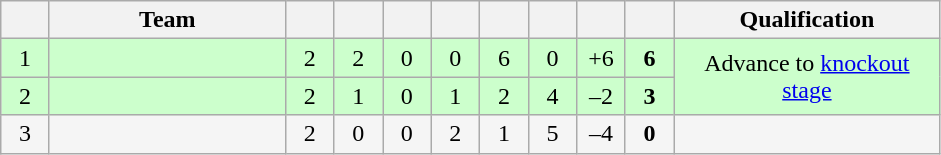<table class="wikitable" style="text-align: center;">
<tr>
<th width="25"></th>
<th width="150">Team</th>
<th width="25"></th>
<th width="25"></th>
<th width="25"></th>
<th width="25"></th>
<th width="25"></th>
<th width="25"></th>
<th width="25"></th>
<th width="25"></th>
<th width="170">Qualification</th>
</tr>
<tr align=center style="background:#ccffcc;">
<td>1</td>
<td style="text-align:left;"></td>
<td>2</td>
<td>2</td>
<td>0</td>
<td>0</td>
<td>6</td>
<td>0</td>
<td>+6</td>
<td><strong>6</strong></td>
<td rowspan="2">Advance to <a href='#'>knockout stage</a></td>
</tr>
<tr align=center style="background:#ccffcc;">
<td>2</td>
<td style="text-align:left;"></td>
<td>2</td>
<td>1</td>
<td>0</td>
<td>1</td>
<td>2</td>
<td>4</td>
<td>–2</td>
<td><strong>3</strong></td>
</tr>
<tr align=center style="background:#f5f5f5;">
<td>3</td>
<td style="text-align:left;"></td>
<td>2</td>
<td>0</td>
<td>0</td>
<td>2</td>
<td>1</td>
<td>5</td>
<td>–4</td>
<td><strong>0</strong></td>
<td></td>
</tr>
</table>
